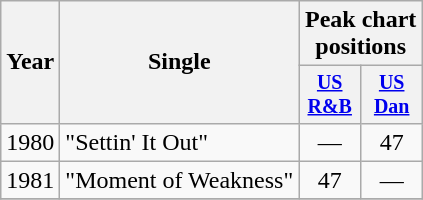<table class="wikitable" style="text-align:center;">
<tr>
<th rowspan="2">Year</th>
<th rowspan="2">Single</th>
<th colspan="2">Peak chart positions</th>
</tr>
<tr style="font-size:smaller;">
<th width="35"><a href='#'>US<br>R&B</a><br></th>
<th width="35"><a href='#'>US<br>Dan</a><br></th>
</tr>
<tr>
<td rowspan="1">1980</td>
<td align="left">"Settin' It Out"</td>
<td>—</td>
<td>47</td>
</tr>
<tr>
<td rowspan="1">1981</td>
<td align="left">"Moment of Weakness"</td>
<td>47</td>
<td>—</td>
</tr>
<tr>
</tr>
</table>
